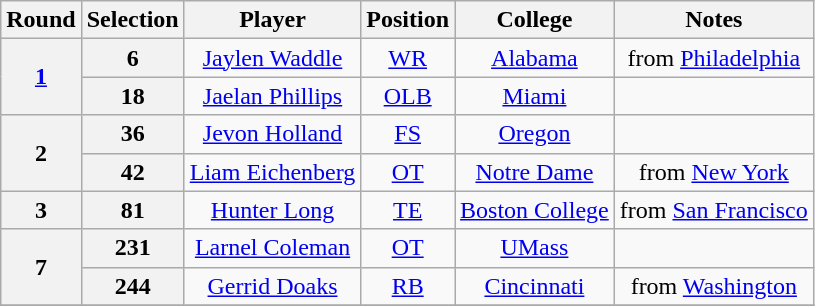<table class="wikitable" style="text-align:center">
<tr>
<th>Round</th>
<th>Selection</th>
<th>Player</th>
<th>Position</th>
<th>College</th>
<th>Notes</th>
</tr>
<tr>
<th rowspan="2"><a href='#'>1</a></th>
<th>6</th>
<td><a href='#'>Jaylen Waddle</a></td>
<td><a href='#'>WR</a></td>
<td><a href='#'>Alabama</a></td>
<td>from <a href='#'>Philadelphia</a></td>
</tr>
<tr>
<th>18</th>
<td><a href='#'>Jaelan Phillips</a></td>
<td><a href='#'>OLB</a></td>
<td><a href='#'>Miami</a></td>
<td></td>
</tr>
<tr>
<th rowspan="2">2</th>
<th>36</th>
<td><a href='#'>Jevon Holland</a></td>
<td><a href='#'>FS</a></td>
<td><a href='#'>Oregon</a></td>
<td></td>
</tr>
<tr>
<th>42</th>
<td><a href='#'>Liam Eichenberg</a></td>
<td><a href='#'>OT</a></td>
<td><a href='#'>Notre Dame</a></td>
<td>from <a href='#'>New York</a></td>
</tr>
<tr>
<th>3</th>
<th>81</th>
<td><a href='#'>Hunter Long</a></td>
<td><a href='#'>TE</a></td>
<td><a href='#'>Boston College</a></td>
<td>from <a href='#'>San Francisco</a></td>
</tr>
<tr>
<th rowspan="2">7</th>
<th>231</th>
<td><a href='#'>Larnel Coleman</a></td>
<td><a href='#'>OT</a></td>
<td><a href='#'>UMass</a></td>
<td></td>
</tr>
<tr>
<th>244</th>
<td><a href='#'>Gerrid Doaks</a></td>
<td><a href='#'>RB</a></td>
<td><a href='#'>Cincinnati</a></td>
<td>from <a href='#'>Washington</a></td>
</tr>
<tr>
</tr>
</table>
